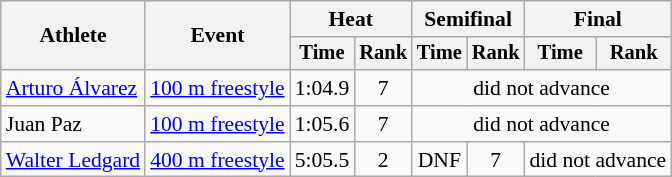<table class=wikitable style="font-size:90%">
<tr>
<th rowspan="2">Athlete</th>
<th rowspan="2">Event</th>
<th colspan="2">Heat</th>
<th colspan="2">Semifinal</th>
<th colspan="2">Final</th>
</tr>
<tr style="font-size:95%">
<th>Time</th>
<th>Rank</th>
<th>Time</th>
<th>Rank</th>
<th>Time</th>
<th>Rank</th>
</tr>
<tr>
<td><a href='#'>Arturo Álvarez</a></td>
<td><a href='#'>100 m freestyle</a></td>
<td align="center">1:04.9</td>
<td align="center">7</td>
<td colspan=4 align="center">did not advance</td>
</tr>
<tr>
<td>Juan Paz</td>
<td><a href='#'>100 m freestyle</a></td>
<td align="center">1:05.6</td>
<td align="center">7</td>
<td colspan=4 align="center">did not advance</td>
</tr>
<tr>
<td rowspan=2><a href='#'>Walter Ledgard</a></td>
<td><a href='#'>400 m freestyle</a></td>
<td align="center">5:05.5</td>
<td align="center">2</td>
<td align="center">DNF</td>
<td align="center">7</td>
<td colspan=2 align="center">did not advance</td>
</tr>
</table>
